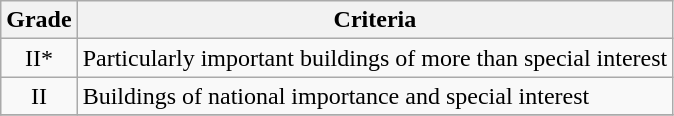<table class="wikitable" border="1">
<tr>
<th>Grade</th>
<th>Criteria</th>
</tr>
<tr>
<td align="center" >II*</td>
<td>Particularly important buildings of more than special interest</td>
</tr>
<tr>
<td align="center" >II</td>
<td>Buildings of national importance and special interest</td>
</tr>
<tr>
</tr>
</table>
